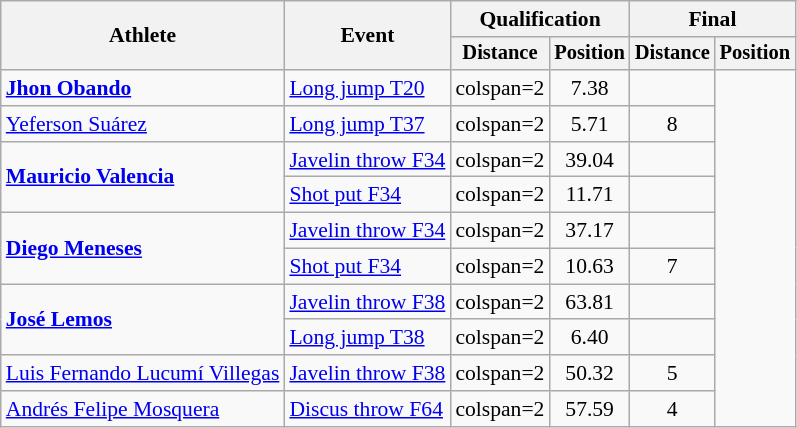<table class=wikitable style="font-size:90%">
<tr>
<th rowspan="2">Athlete</th>
<th rowspan="2">Event</th>
<th colspan="2">Qualification</th>
<th colspan="2">Final</th>
</tr>
<tr style="font-size:95%">
<th>Distance</th>
<th>Position</th>
<th>Distance</th>
<th>Position</th>
</tr>
<tr style="text-align:center">
<td style="text-align:left"><strong><a href='#'>Jhon Obando</a></strong></td>
<td style="text-align:left"><a href='#'>Long jump T20</a></td>
<td>colspan=2 </td>
<td>7.38 <strong></strong></td>
<td></td>
</tr>
<tr style="text-align:center">
<td style="text-align:left"><a href='#'>Yeferson Suárez</a></td>
<td style="text-align:left"><a href='#'>Long jump T37</a></td>
<td>colspan=2 </td>
<td>5.71 <strong></strong></td>
<td>8</td>
</tr>
<tr style="text-align:center">
<td style="text-align:left" rowspan=2><strong><a href='#'>Mauricio Valencia</a></strong></td>
<td style="text-align:left"><a href='#'>Javelin throw F34</a></td>
<td>colspan=2 </td>
<td>39.04 <strong></strong></td>
<td></td>
</tr>
<tr style="text-align:center">
<td style="text-align:left"><a href='#'>Shot put F34</a></td>
<td>colspan=2 </td>
<td>11.71 <strong></strong></td>
<td></td>
</tr>
<tr style="text-align:center">
<td style="text-align:left" rowspan=2><strong><a href='#'>Diego Meneses</a></strong></td>
<td style="text-align:left"><a href='#'>Javelin throw F34</a></td>
<td>colspan=2 </td>
<td>37.17 <strong></strong></td>
<td></td>
</tr>
<tr style="text-align:center">
<td style="text-align:left"><a href='#'>Shot put F34</a></td>
<td>colspan=2 </td>
<td>10.63</td>
<td>7</td>
</tr>
<tr style="text-align:center">
<td rowspan=2 style="text-align:left"><a href='#'><strong>José Lemos</strong></a></td>
<td style="text-align:left"><a href='#'>Javelin throw F38</a></td>
<td>colspan=2 </td>
<td>63.81 <strong></strong></td>
<td></td>
</tr>
<tr style="text-align:center">
<td style="text-align:left"><a href='#'>Long jump T38</a></td>
<td>colspan=2 </td>
<td>6.40 <strong></strong></td>
<td></td>
</tr>
<tr style="text-align:center">
<td style="text-align:left"><a href='#'>Luis Fernando Lucumí Villegas</a></td>
<td style="text-align:left"><a href='#'>Javelin throw F38</a></td>
<td>colspan=2 </td>
<td>50.32</td>
<td>5</td>
</tr>
<tr style="text-align:center">
<td style="text-align:left"><a href='#'>Andrés Felipe Mosquera</a></td>
<td style="text-align:left"><a href='#'>Discus throw F64</a></td>
<td>colspan=2 </td>
<td>57.59</td>
<td>4</td>
</tr>
</table>
